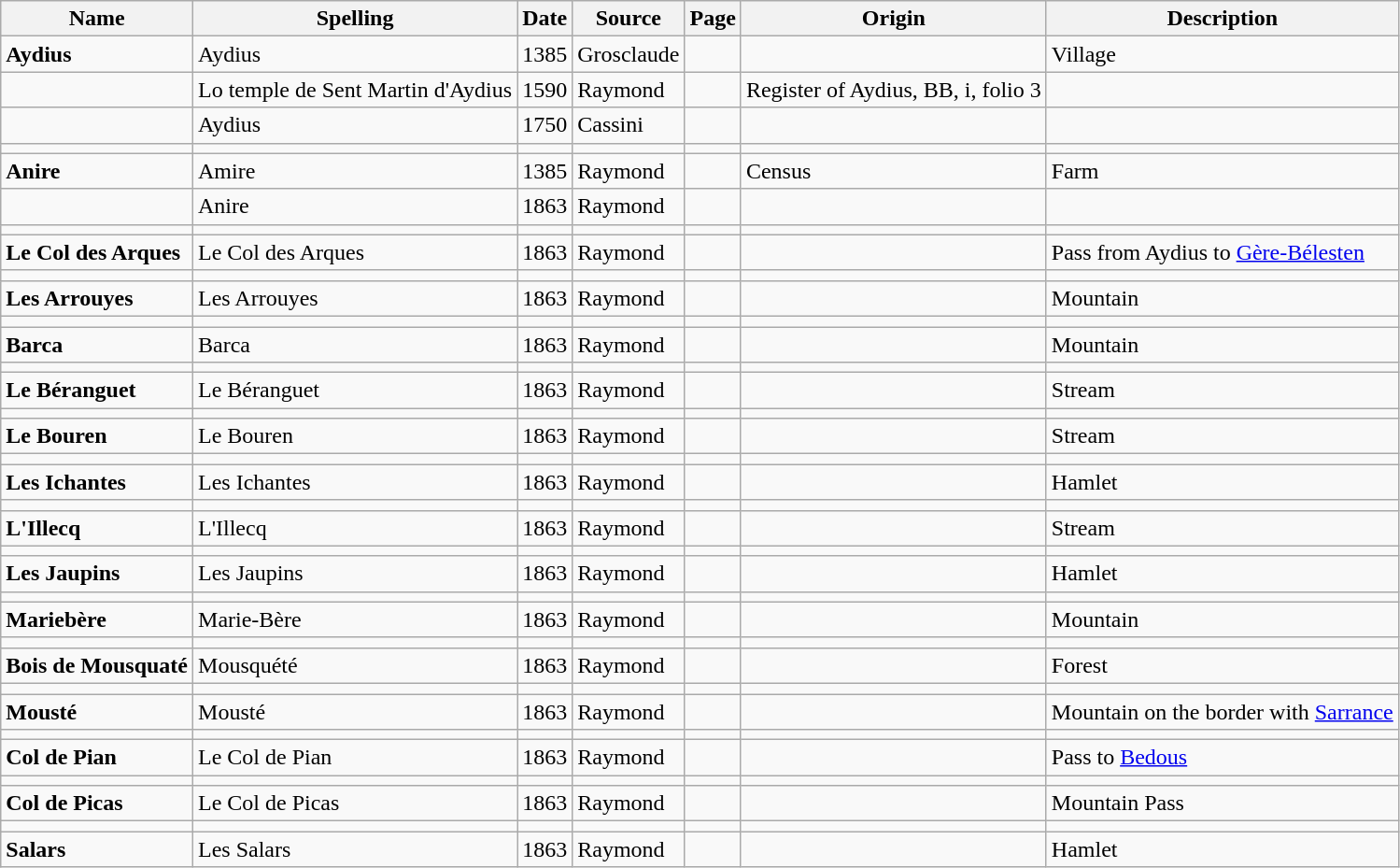<table class="wikitable">
<tr>
<th>Name</th>
<th>Spelling</th>
<th>Date</th>
<th>Source</th>
<th>Page</th>
<th>Origin</th>
<th>Description</th>
</tr>
<tr>
<td><strong>Aydius</strong></td>
<td>Aydius</td>
<td>1385</td>
<td>Grosclaude</td>
<td></td>
<td></td>
<td>Village</td>
</tr>
<tr>
<td></td>
<td>Lo temple de Sent Martin d'Aydius</td>
<td>1590</td>
<td>Raymond</td>
<td></td>
<td>Register of Aydius, BB, i, folio 3</td>
<td></td>
</tr>
<tr>
<td></td>
<td>Aydius</td>
<td>1750</td>
<td>Cassini</td>
<td></td>
<td></td>
<td></td>
</tr>
<tr>
<td></td>
<td></td>
<td></td>
<td></td>
<td></td>
<td></td>
<td></td>
</tr>
<tr>
<td><strong>Anire</strong></td>
<td>Amire</td>
<td>1385</td>
<td>Raymond</td>
<td></td>
<td>Census</td>
<td>Farm</td>
</tr>
<tr>
<td></td>
<td>Anire</td>
<td>1863</td>
<td>Raymond</td>
<td></td>
<td></td>
<td></td>
</tr>
<tr>
<td></td>
<td></td>
<td></td>
<td></td>
<td></td>
<td></td>
<td></td>
</tr>
<tr>
<td><strong>Le Col des Arques</strong></td>
<td>Le Col des Arques</td>
<td>1863</td>
<td>Raymond</td>
<td></td>
<td></td>
<td>Pass from Aydius to <a href='#'>Gère-Bélesten</a></td>
</tr>
<tr>
<td></td>
<td></td>
<td></td>
<td></td>
<td></td>
<td></td>
<td></td>
</tr>
<tr>
<td><strong>Les Arrouyes</strong></td>
<td>Les Arrouyes</td>
<td>1863</td>
<td>Raymond</td>
<td></td>
<td></td>
<td>Mountain</td>
</tr>
<tr>
<td></td>
<td></td>
<td></td>
<td></td>
<td></td>
<td></td>
<td></td>
</tr>
<tr>
<td><strong>Barca</strong></td>
<td>Barca</td>
<td>1863</td>
<td>Raymond</td>
<td></td>
<td></td>
<td>Mountain</td>
</tr>
<tr>
<td></td>
<td></td>
<td></td>
<td></td>
<td></td>
<td></td>
<td></td>
</tr>
<tr>
<td><strong>Le Béranguet</strong></td>
<td>Le Béranguet</td>
<td>1863</td>
<td>Raymond</td>
<td></td>
<td></td>
<td>Stream</td>
</tr>
<tr>
<td></td>
<td></td>
<td></td>
<td></td>
<td></td>
<td></td>
<td></td>
</tr>
<tr>
<td><strong>Le Bouren</strong></td>
<td>Le Bouren</td>
<td>1863</td>
<td>Raymond</td>
<td></td>
<td></td>
<td>Stream</td>
</tr>
<tr>
<td></td>
<td></td>
<td></td>
<td></td>
<td></td>
<td></td>
<td></td>
</tr>
<tr>
<td><strong>Les Ichantes</strong></td>
<td>Les Ichantes</td>
<td>1863</td>
<td>Raymond</td>
<td></td>
<td></td>
<td>Hamlet</td>
</tr>
<tr>
<td></td>
<td></td>
<td></td>
<td></td>
<td></td>
<td></td>
<td></td>
</tr>
<tr>
<td><strong>L'Illecq</strong></td>
<td>L'Illecq</td>
<td>1863</td>
<td>Raymond</td>
<td></td>
<td></td>
<td>Stream</td>
</tr>
<tr>
<td></td>
<td></td>
<td></td>
<td></td>
<td></td>
<td></td>
<td></td>
</tr>
<tr>
<td><strong>Les Jaupins</strong></td>
<td>Les Jaupins</td>
<td>1863</td>
<td>Raymond</td>
<td></td>
<td></td>
<td>Hamlet</td>
</tr>
<tr>
<td></td>
<td></td>
<td></td>
<td></td>
<td></td>
<td></td>
<td></td>
</tr>
<tr>
<td><strong>Mariebère</strong></td>
<td>Marie-Bère</td>
<td>1863</td>
<td>Raymond</td>
<td></td>
<td></td>
<td>Mountain</td>
</tr>
<tr>
<td></td>
<td></td>
<td></td>
<td></td>
<td></td>
<td></td>
<td></td>
</tr>
<tr>
<td><strong>Bois de Mousquaté</strong></td>
<td>Mousquété</td>
<td>1863</td>
<td>Raymond</td>
<td></td>
<td></td>
<td>Forest</td>
</tr>
<tr>
<td></td>
<td></td>
<td></td>
<td></td>
<td></td>
<td></td>
<td></td>
</tr>
<tr>
<td><strong>Mousté</strong></td>
<td>Mousté</td>
<td>1863</td>
<td>Raymond</td>
<td></td>
<td></td>
<td>Mountain on the border with <a href='#'>Sarrance</a></td>
</tr>
<tr>
<td></td>
<td></td>
<td></td>
<td></td>
<td></td>
<td></td>
<td></td>
</tr>
<tr>
<td><strong>Col de Pian</strong></td>
<td>Le Col de Pian</td>
<td>1863</td>
<td>Raymond</td>
<td></td>
<td></td>
<td>Pass to <a href='#'>Bedous</a></td>
</tr>
<tr>
<td></td>
<td></td>
<td></td>
<td></td>
<td></td>
<td></td>
<td></td>
</tr>
<tr>
<td><strong>Col de Picas</strong></td>
<td>Le Col de Picas</td>
<td>1863</td>
<td>Raymond</td>
<td></td>
<td></td>
<td>Mountain Pass</td>
</tr>
<tr>
<td></td>
<td></td>
<td></td>
<td></td>
<td></td>
<td></td>
<td></td>
</tr>
<tr>
<td><strong>Salars</strong></td>
<td>Les Salars</td>
<td>1863</td>
<td>Raymond</td>
<td></td>
<td></td>
<td>Hamlet</td>
</tr>
</table>
